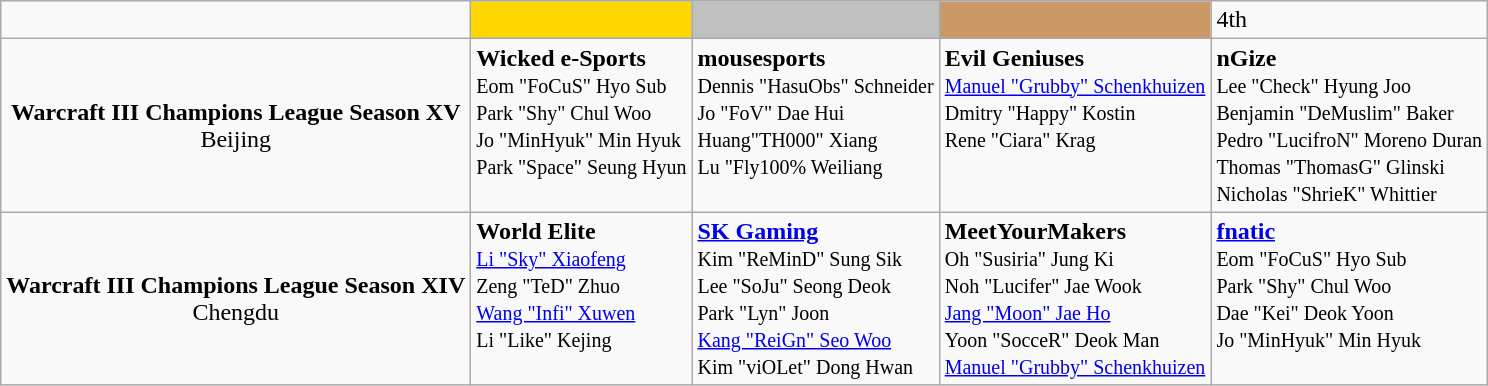<table class="wikitable" style="text-align:left">
<tr>
<td style="text-align:center"></td>
<td style="text-align:center; background:gold;"></td>
<td style="text-align:center; background:silver;"></td>
<td style="text-align:center; background:#c96;"></td>
<td>4th</td>
</tr>
<tr>
<td style="text-align:center"><strong>Warcraft III Champions League Season XV</strong><br> Beijing</td>
<td style="vertical-align:top"> <strong>Wicked e-Sports</strong><br><small> Eom "FoCuS" Hyo Sub<br> Park "Shy" Chul Woo<br> Jo "MinHyuk" Min Hyuk<br> Park "Space" Seung Hyun<br></small></td>
<td style="vertical-align:top"> <strong>mousesports</strong><br><small> Dennis "HasuObs" Schneider <br> Jo "FoV" Dae Hui <br>  Huang"TH000" Xiang<br> Lu "Fly100% Weiliang <br></small></td>
<td style="vertical-align:top"> <strong>Evil Geniuses</strong><br><small> <a href='#'>Manuel "Grubby" Schenkhuizen</a><br> Dmitry "Happy" Kostin<br> Rene "Ciara" Krag<br></small></td>
<td style="vertical-align:top"> <strong>nGize</strong><br><small> Lee "Check" Hyung Joo<br> Benjamin "DeMuslim" Baker <br> Pedro "LucifroN" Moreno Duran<br> Thomas "ThomasG" Glinski <br> Nicholas "ShrieK" Whittier <br></small></td>
</tr>
<tr>
<td style="text-align:center"><strong>Warcraft III Champions League Season XIV</strong><br> Chengdu</td>
<td style="vertical-align:top"> <strong>World Elite</strong><br><small> <a href='#'>Li "Sky" Xiaofeng</a><br> Zeng "TeD" Zhuo <br> <a href='#'>Wang "Infi" Xuwen</a><br> Li "Like" Kejing<br></small></td>
<td style="vertical-align:top"> <strong><a href='#'>SK Gaming</a></strong><br><small> Kim "ReMinD" Sung Sik <br> Lee "SoJu" Seong Deok <br> Park "Lyn" Joon <br> <a href='#'>Kang "ReiGn" Seo Woo</a> <br> Kim "viOLet" Dong Hwan<br></small></td>
<td style="vertical-align:top"> <strong>MeetYourMakers</strong><br><small> Oh "Susiria" Jung Ki<br> Noh "Lucifer" Jae Wook<br> <a href='#'>Jang "Moon" Jae Ho</a><br> Yoon "SocceR" Deok Man<br> <a href='#'>Manuel "Grubby" Schenkhuizen</a><br></small></td>
<td style="vertical-align:top"> <strong><a href='#'>fnatic</a></strong><br><small> Eom "FoCuS" Hyo Sub<br> Park "Shy" Chul Woo<br> Dae "Kei" Deok Yoon<br> Jo "MinHyuk" Min Hyuk<br></small></td>
</tr>
</table>
